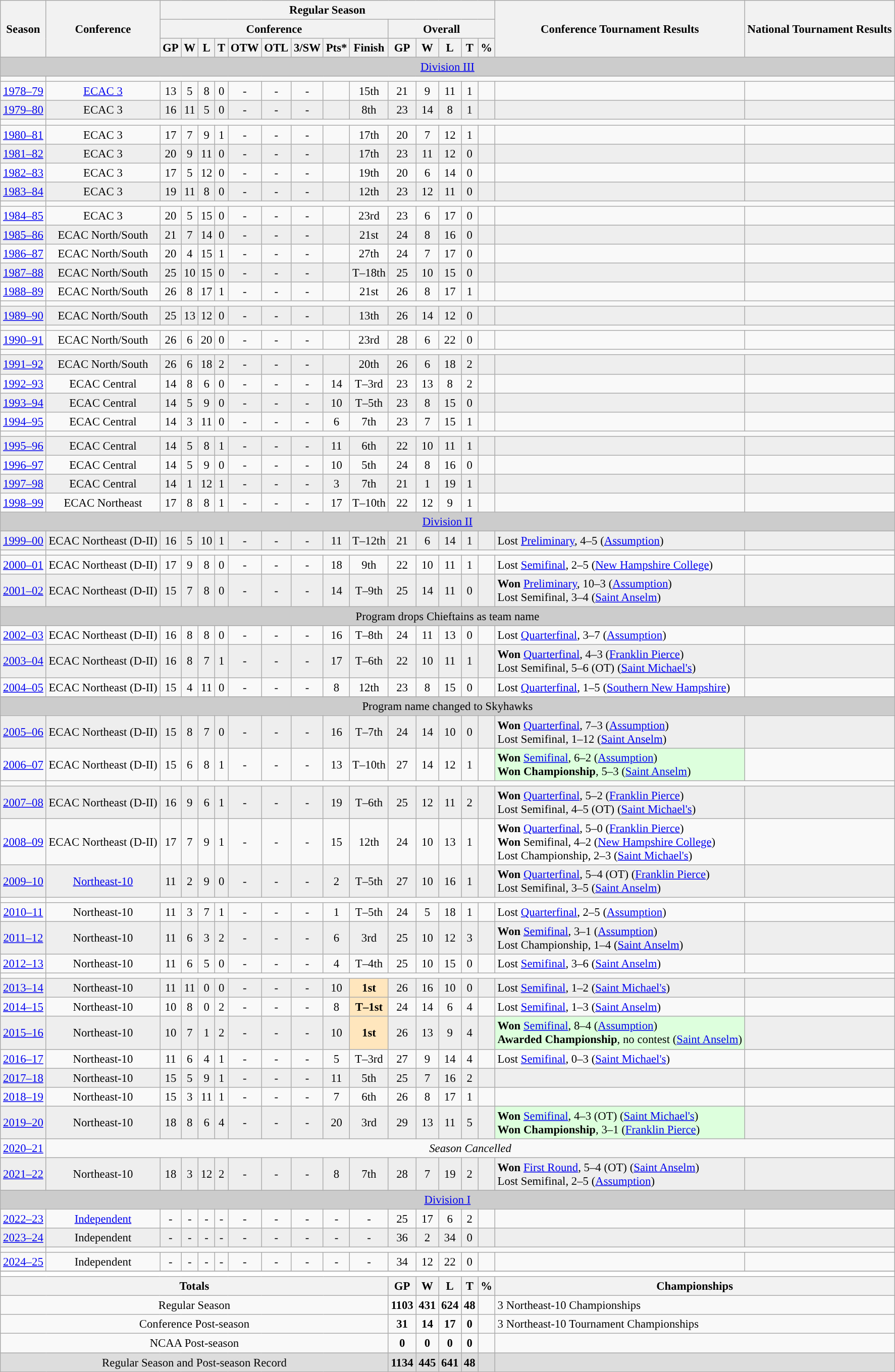<table class="wikitable" style="text-align: center; font-size: 95%">
<tr>
<th rowspan="3">Season</th>
<th rowspan="3">Conference</th>
<th colspan="14">Regular Season</th>
<th rowspan="3">Conference Tournament Results</th>
<th rowspan="3">National Tournament Results</th>
</tr>
<tr>
<th colspan="9">Conference</th>
<th colspan="5">Overall</th>
</tr>
<tr>
<th>GP</th>
<th>W</th>
<th>L</th>
<th>T</th>
<th>OTW</th>
<th>OTL</th>
<th>3/SW</th>
<th>Pts*</th>
<th>Finish</th>
<th>GP</th>
<th>W</th>
<th>L</th>
<th>T</th>
<th>%</th>
</tr>
<tr>
<td style="background:#cccccc;" colspan="18"><a href='#'>Division III</a></td>
</tr>
<tr>
<td><a href='#'></a> </td>
</tr>
<tr>
<td><a href='#'>1978–79</a></td>
<td><a href='#'>ECAC 3</a></td>
<td>13</td>
<td>5</td>
<td>8</td>
<td>0</td>
<td>-</td>
<td>-</td>
<td>-</td>
<td></td>
<td>15th</td>
<td>21</td>
<td>9</td>
<td>11</td>
<td>1</td>
<td></td>
<td align="left"></td>
<td align="left"></td>
</tr>
<tr bgcolor=eeeeee>
<td><a href='#'>1979–80</a></td>
<td>ECAC 3</td>
<td>16</td>
<td>11</td>
<td>5</td>
<td>0</td>
<td>-</td>
<td>-</td>
<td>-</td>
<td></td>
<td>8th</td>
<td>23</td>
<td>14</td>
<td>8</td>
<td>1</td>
<td></td>
<td align="left"></td>
<td align="left"></td>
</tr>
<tr>
<td><a href='#'></a> </td>
</tr>
<tr>
<td><a href='#'>1980–81</a></td>
<td>ECAC 3</td>
<td>17</td>
<td>7</td>
<td>9</td>
<td>1</td>
<td>-</td>
<td>-</td>
<td>-</td>
<td></td>
<td>17th</td>
<td>20</td>
<td>7</td>
<td>12</td>
<td>1</td>
<td></td>
<td align="left"></td>
<td align="left"></td>
</tr>
<tr bgcolor=eeeeee>
<td><a href='#'>1981–82</a></td>
<td>ECAC 3</td>
<td>20</td>
<td>9</td>
<td>11</td>
<td>0</td>
<td>-</td>
<td>-</td>
<td>-</td>
<td></td>
<td>17th</td>
<td>23</td>
<td>11</td>
<td>12</td>
<td>0</td>
<td></td>
<td align="left"></td>
<td align="left"></td>
</tr>
<tr>
<td><a href='#'>1982–83</a></td>
<td>ECAC 3</td>
<td>17</td>
<td>5</td>
<td>12</td>
<td>0</td>
<td>-</td>
<td>-</td>
<td>-</td>
<td></td>
<td>19th</td>
<td>20</td>
<td>6</td>
<td>14</td>
<td>0</td>
<td></td>
<td align="left"></td>
<td align="left"></td>
</tr>
<tr bgcolor=eeeeee>
<td><a href='#'>1983–84</a></td>
<td>ECAC 3</td>
<td>19</td>
<td>11</td>
<td>8</td>
<td>0</td>
<td>-</td>
<td>-</td>
<td>-</td>
<td></td>
<td>12th</td>
<td>23</td>
<td>12</td>
<td>11</td>
<td>0</td>
<td></td>
<td align="left"></td>
<td align="left"></td>
</tr>
<tr>
<td><a href='#'></a> </td>
</tr>
<tr>
<td><a href='#'>1984–85</a></td>
<td>ECAC 3</td>
<td>20</td>
<td>5</td>
<td>15</td>
<td>0</td>
<td>-</td>
<td>-</td>
<td>-</td>
<td></td>
<td>23rd</td>
<td>23</td>
<td>6</td>
<td>17</td>
<td>0</td>
<td></td>
<td align="left"></td>
<td align="left"></td>
</tr>
<tr bgcolor=eeeeee>
<td><a href='#'>1985–86</a></td>
<td>ECAC North/South</td>
<td>21</td>
<td>7</td>
<td>14</td>
<td>0</td>
<td>-</td>
<td>-</td>
<td>-</td>
<td></td>
<td>21st</td>
<td>24</td>
<td>8</td>
<td>16</td>
<td>0</td>
<td></td>
<td align="left"></td>
<td align="left"></td>
</tr>
<tr>
<td><a href='#'>1986–87</a></td>
<td>ECAC North/South</td>
<td>20</td>
<td>4</td>
<td>15</td>
<td>1</td>
<td>-</td>
<td>-</td>
<td>-</td>
<td></td>
<td>27th</td>
<td>24</td>
<td>7</td>
<td>17</td>
<td>0</td>
<td></td>
<td align="left"></td>
<td align="left"></td>
</tr>
<tr bgcolor=eeeeee>
<td><a href='#'>1987–88</a></td>
<td>ECAC North/South</td>
<td>25</td>
<td>10</td>
<td>15</td>
<td>0</td>
<td>-</td>
<td>-</td>
<td>-</td>
<td></td>
<td>T–18th</td>
<td>25</td>
<td>10</td>
<td>15</td>
<td>0</td>
<td></td>
<td align="left"></td>
<td align="left"></td>
</tr>
<tr>
<td><a href='#'>1988–89</a></td>
<td>ECAC North/South</td>
<td>26</td>
<td>8</td>
<td>17</td>
<td>1</td>
<td>-</td>
<td>-</td>
<td>-</td>
<td></td>
<td>21st</td>
<td>26</td>
<td>8</td>
<td>17</td>
<td>1</td>
<td></td>
<td align="left"></td>
<td align="left"></td>
</tr>
<tr>
<td><a href='#'></a> </td>
</tr>
<tr bgcolor=eeeeee>
<td><a href='#'>1989–90</a></td>
<td>ECAC North/South</td>
<td>25</td>
<td>13</td>
<td>12</td>
<td>0</td>
<td>-</td>
<td>-</td>
<td>-</td>
<td></td>
<td>13th</td>
<td>26</td>
<td>14</td>
<td>12</td>
<td>0</td>
<td></td>
<td align="left"></td>
<td align="left"></td>
</tr>
<tr>
<td><a href='#'></a> </td>
</tr>
<tr>
<td><a href='#'>1990–91</a></td>
<td>ECAC North/South</td>
<td>26</td>
<td>6</td>
<td>20</td>
<td>0</td>
<td>-</td>
<td>-</td>
<td>-</td>
<td></td>
<td>23rd</td>
<td>28</td>
<td>6</td>
<td>22</td>
<td>0</td>
<td></td>
<td align="left"></td>
<td align="left"></td>
</tr>
<tr>
<td><a href='#'></a> </td>
</tr>
<tr bgcolor=eeeeee>
<td><a href='#'>1991–92</a></td>
<td>ECAC North/South</td>
<td>26</td>
<td>6</td>
<td>18</td>
<td>2</td>
<td>-</td>
<td>-</td>
<td>-</td>
<td></td>
<td>20th</td>
<td>26</td>
<td>6</td>
<td>18</td>
<td>2</td>
<td></td>
<td align="left"></td>
<td align="left"></td>
</tr>
<tr>
<td><a href='#'>1992–93</a></td>
<td>ECAC Central</td>
<td>14</td>
<td>8</td>
<td>6</td>
<td>0</td>
<td>-</td>
<td>-</td>
<td>-</td>
<td>14</td>
<td>T–3rd</td>
<td>23</td>
<td>13</td>
<td>8</td>
<td>2</td>
<td></td>
<td align="left"></td>
<td align="left"></td>
</tr>
<tr bgcolor=eeeeee>
<td><a href='#'>1993–94</a></td>
<td>ECAC Central</td>
<td>14</td>
<td>5</td>
<td>9</td>
<td>0</td>
<td>-</td>
<td>-</td>
<td>-</td>
<td>10</td>
<td>T–5th</td>
<td>23</td>
<td>8</td>
<td>15</td>
<td>0</td>
<td></td>
<td align="left"></td>
<td align="left"></td>
</tr>
<tr>
<td><a href='#'>1994–95</a></td>
<td>ECAC Central</td>
<td>14</td>
<td>3</td>
<td>11</td>
<td>0</td>
<td>-</td>
<td>-</td>
<td>-</td>
<td>6</td>
<td>7th</td>
<td>23</td>
<td>7</td>
<td>15</td>
<td>1</td>
<td></td>
<td align="left"></td>
<td align="left"></td>
</tr>
<tr>
<td><a href='#'></a> </td>
</tr>
<tr bgcolor=eeeeee>
<td><a href='#'>1995–96</a></td>
<td>ECAC Central</td>
<td>14</td>
<td>5</td>
<td>8</td>
<td>1</td>
<td>-</td>
<td>-</td>
<td>-</td>
<td>11</td>
<td>6th</td>
<td>22</td>
<td>10</td>
<td>11</td>
<td>1</td>
<td></td>
<td align="left"></td>
<td align="left"></td>
</tr>
<tr>
<td><a href='#'>1996–97</a></td>
<td>ECAC Central</td>
<td>14</td>
<td>5</td>
<td>9</td>
<td>0</td>
<td>-</td>
<td>-</td>
<td>-</td>
<td>10</td>
<td>5th</td>
<td>24</td>
<td>8</td>
<td>16</td>
<td>0</td>
<td></td>
<td align="left"></td>
<td align="left"></td>
</tr>
<tr bgcolor=eeeeee>
<td><a href='#'>1997–98</a></td>
<td>ECAC Central</td>
<td>14</td>
<td>1</td>
<td>12</td>
<td>1</td>
<td>-</td>
<td>-</td>
<td>-</td>
<td>3</td>
<td>7th</td>
<td>21</td>
<td>1</td>
<td>19</td>
<td>1</td>
<td></td>
<td align="left"></td>
<td align="left"></td>
</tr>
<tr>
<td><a href='#'>1998–99</a></td>
<td>ECAC Northeast</td>
<td>17</td>
<td>8</td>
<td>8</td>
<td>1</td>
<td>-</td>
<td>-</td>
<td>-</td>
<td>17</td>
<td>T–10th</td>
<td>22</td>
<td>12</td>
<td>9</td>
<td>1</td>
<td></td>
<td align="left"></td>
<td align="left"></td>
</tr>
<tr>
<td style="background:#cccccc;" colspan="18"><a href='#'>Division II</a></td>
</tr>
<tr bgcolor=eeeeee>
<td><a href='#'>1999–00</a></td>
<td>ECAC Northeast (D-II)</td>
<td>16</td>
<td>5</td>
<td>10</td>
<td>1</td>
<td>-</td>
<td>-</td>
<td>-</td>
<td>11</td>
<td>T–12th</td>
<td>21</td>
<td>6</td>
<td>14</td>
<td>1</td>
<td></td>
<td align="left">Lost <a href='#'>Preliminary</a>, 4–5 (<a href='#'>Assumption</a>)</td>
<td align="left"></td>
</tr>
<tr>
<td><a href='#'></a> </td>
</tr>
<tr>
<td><a href='#'>2000–01</a></td>
<td>ECAC Northeast (D-II)</td>
<td>17</td>
<td>9</td>
<td>8</td>
<td>0</td>
<td>-</td>
<td>-</td>
<td>-</td>
<td>18</td>
<td>9th</td>
<td>22</td>
<td>10</td>
<td>11</td>
<td>1</td>
<td></td>
<td align="left">Lost <a href='#'>Semifinal</a>, 2–5 (<a href='#'>New Hampshire College</a>)</td>
<td align="left"></td>
</tr>
<tr bgcolor=eeeeee>
<td><a href='#'>2001–02</a></td>
<td>ECAC Northeast (D-II)</td>
<td>15</td>
<td>7</td>
<td>8</td>
<td>0</td>
<td>-</td>
<td>-</td>
<td>-</td>
<td>14</td>
<td>T–9th</td>
<td>25</td>
<td>14</td>
<td>11</td>
<td>0</td>
<td></td>
<td align="left"><strong>Won</strong> <a href='#'>Preliminary</a>, 10–3 (<a href='#'>Assumption</a>)<br>Lost Semifinal, 3–4 (<a href='#'>Saint Anselm</a>)</td>
<td align="left"></td>
</tr>
<tr>
<td style="background:#cccccc;" colspan="18">Program drops Chieftains as team name</td>
</tr>
<tr>
<td><a href='#'>2002–03</a></td>
<td>ECAC Northeast (D-II)</td>
<td>16</td>
<td>8</td>
<td>8</td>
<td>0</td>
<td>-</td>
<td>-</td>
<td>-</td>
<td>16</td>
<td>T–8th</td>
<td>24</td>
<td>11</td>
<td>13</td>
<td>0</td>
<td></td>
<td align="left">Lost <a href='#'>Quarterfinal</a>, 3–7 (<a href='#'>Assumption</a>)</td>
<td align="left"></td>
</tr>
<tr bgcolor=eeeeee>
<td><a href='#'>2003–04</a></td>
<td>ECAC Northeast (D-II)</td>
<td>16</td>
<td>8</td>
<td>7</td>
<td>1</td>
<td>-</td>
<td>-</td>
<td>-</td>
<td>17</td>
<td>T–6th</td>
<td>22</td>
<td>10</td>
<td>11</td>
<td>1</td>
<td></td>
<td align="left"><strong>Won</strong> <a href='#'>Quarterfinal</a>, 4–3 (<a href='#'>Franklin Pierce</a>)<br>Lost Semifinal, 5–6 (OT) (<a href='#'>Saint Michael's</a>)</td>
<td align="left"></td>
</tr>
<tr>
<td><a href='#'>2004–05</a></td>
<td>ECAC Northeast (D-II)</td>
<td>15</td>
<td>4</td>
<td>11</td>
<td>0</td>
<td>-</td>
<td>-</td>
<td>-</td>
<td>8</td>
<td>12th</td>
<td>23</td>
<td>8</td>
<td>15</td>
<td>0</td>
<td></td>
<td align="left">Lost <a href='#'>Quarterfinal</a>, 1–5 (<a href='#'>Southern New Hampshire</a>)</td>
<td align="left"></td>
</tr>
<tr>
<td style="background:#cccccc;" colspan="18">Program name changed to Skyhawks</td>
</tr>
<tr bgcolor=eeeeee>
<td><a href='#'>2005–06</a></td>
<td>ECAC Northeast (D-II)</td>
<td>15</td>
<td>8</td>
<td>7</td>
<td>0</td>
<td>-</td>
<td>-</td>
<td>-</td>
<td>16</td>
<td>T–7th</td>
<td>24</td>
<td>14</td>
<td>10</td>
<td>0</td>
<td></td>
<td align="left"><strong>Won</strong> <a href='#'>Quarterfinal</a>, 7–3 (<a href='#'>Assumption</a>)<br>Lost Semifinal, 1–12 (<a href='#'>Saint Anselm</a>)</td>
<td align="left"></td>
</tr>
<tr>
<td><a href='#'>2006–07</a></td>
<td>ECAC Northeast (D-II)</td>
<td>15</td>
<td>6</td>
<td>8</td>
<td>1</td>
<td>-</td>
<td>-</td>
<td>-</td>
<td>13</td>
<td>T–10th</td>
<td>27</td>
<td>14</td>
<td>12</td>
<td>1</td>
<td></td>
<td style="background: #ddffdd;" align="left"><strong>Won</strong> <a href='#'>Semifinal</a>, 6–2 (<a href='#'>Assumption</a>)<br><strong>Won Championship</strong>, 5–3 (<a href='#'>Saint Anselm</a>)</td>
<td align="left"></td>
</tr>
<tr>
<td><a href='#'></a> </td>
</tr>
<tr bgcolor=eeeeee>
<td><a href='#'>2007–08</a></td>
<td>ECAC Northeast (D-II)</td>
<td>16</td>
<td>9</td>
<td>6</td>
<td>1</td>
<td>-</td>
<td>-</td>
<td>-</td>
<td>19</td>
<td>T–6th</td>
<td>25</td>
<td>12</td>
<td>11</td>
<td>2</td>
<td></td>
<td align="left"><strong>Won</strong> <a href='#'>Quarterfinal</a>, 5–2 (<a href='#'>Franklin Pierce</a>)<br>Lost Semifinal, 4–5 (OT) (<a href='#'>Saint Michael's</a>)</td>
<td align="left"></td>
</tr>
<tr>
<td><a href='#'>2008–09</a></td>
<td>ECAC Northeast (D-II)</td>
<td>17</td>
<td>7</td>
<td>9</td>
<td>1</td>
<td>-</td>
<td>-</td>
<td>-</td>
<td>15</td>
<td>12th</td>
<td>24</td>
<td>10</td>
<td>13</td>
<td>1</td>
<td></td>
<td align="left"><strong>Won</strong> <a href='#'>Quarterfinal</a>, 5–0 (<a href='#'>Franklin Pierce</a>)<br><strong>Won</strong> Semifinal, 4–2 (<a href='#'>New Hampshire College</a>)<br>Lost Championship, 2–3 (<a href='#'>Saint Michael's</a>)</td>
<td align="left"></td>
</tr>
<tr bgcolor=eeeeee>
<td><a href='#'>2009–10</a></td>
<td><a href='#'>Northeast-10</a></td>
<td>11</td>
<td>2</td>
<td>9</td>
<td>0</td>
<td>-</td>
<td>-</td>
<td>-</td>
<td>2</td>
<td>T–5th</td>
<td>27</td>
<td>10</td>
<td>16</td>
<td>1</td>
<td></td>
<td align="left"><strong>Won</strong> <a href='#'>Quarterfinal</a>, 5–4 (OT) (<a href='#'>Franklin Pierce</a>)<br>Lost Semifinal, 3–5 (<a href='#'>Saint Anselm</a>)</td>
<td align="left"></td>
</tr>
<tr>
<td><a href='#'></a> </td>
</tr>
<tr>
<td><a href='#'>2010–11</a></td>
<td>Northeast-10</td>
<td>11</td>
<td>3</td>
<td>7</td>
<td>1</td>
<td>-</td>
<td>-</td>
<td>-</td>
<td>1</td>
<td>T–5th</td>
<td>24</td>
<td>5</td>
<td>18</td>
<td>1</td>
<td></td>
<td align="left">Lost <a href='#'>Quarterfinal</a>, 2–5 (<a href='#'>Assumption</a>)</td>
<td align="left"></td>
</tr>
<tr bgcolor=eeeeee>
<td><a href='#'>2011–12</a></td>
<td>Northeast-10</td>
<td>11</td>
<td>6</td>
<td>3</td>
<td>2</td>
<td>-</td>
<td>-</td>
<td>-</td>
<td>6</td>
<td>3rd</td>
<td>25</td>
<td>10</td>
<td>12</td>
<td>3</td>
<td></td>
<td align="left"><strong>Won</strong> <a href='#'>Semifinal</a>, 3–1 (<a href='#'>Assumption</a>)<br>Lost Championship, 1–4 (<a href='#'>Saint Anselm</a>)</td>
<td align="left"></td>
</tr>
<tr>
<td><a href='#'>2012–13</a></td>
<td>Northeast-10</td>
<td>11</td>
<td>6</td>
<td>5</td>
<td>0</td>
<td>-</td>
<td>-</td>
<td>-</td>
<td>4</td>
<td>T–4th</td>
<td>25</td>
<td>10</td>
<td>15</td>
<td>0</td>
<td></td>
<td align="left">Lost <a href='#'>Semifinal</a>, 3–6 (<a href='#'>Saint Anselm</a>)</td>
<td align="left"></td>
</tr>
<tr>
<td><a href='#'></a> </td>
</tr>
<tr bgcolor=eeeeee>
<td><a href='#'>2013–14</a></td>
<td>Northeast-10</td>
<td>11</td>
<td>11</td>
<td>0</td>
<td>0</td>
<td>-</td>
<td>-</td>
<td>-</td>
<td>10</td>
<td style="background: #FFE6BD;"><strong>1st</strong></td>
<td>26</td>
<td>16</td>
<td>10</td>
<td>0</td>
<td></td>
<td align="left">Lost <a href='#'>Semifinal</a>, 1–2 (<a href='#'>Saint Michael's</a>)</td>
<td align="left"></td>
</tr>
<tr>
<td><a href='#'>2014–15</a></td>
<td>Northeast-10</td>
<td>10</td>
<td>8</td>
<td>0</td>
<td>2</td>
<td>-</td>
<td>-</td>
<td>-</td>
<td>8</td>
<td style="background: #FFE6BD;"><strong>T–1st</strong></td>
<td>24</td>
<td>14</td>
<td>6</td>
<td>4</td>
<td></td>
<td align="left">Lost <a href='#'>Semifinal</a>, 1–3 (<a href='#'>Saint Anselm</a>)</td>
<td align="left"></td>
</tr>
<tr bgcolor=eeeeee>
<td><a href='#'>2015–16</a></td>
<td>Northeast-10</td>
<td>10</td>
<td>7</td>
<td>1</td>
<td>2</td>
<td>-</td>
<td>-</td>
<td>-</td>
<td>10</td>
<td style="background: #FFE6BD;"><strong>1st</strong></td>
<td>26</td>
<td>13</td>
<td>9</td>
<td>4</td>
<td></td>
<td style="background: #ddffdd;" align="left"><strong>Won</strong> <a href='#'>Semifinal</a>, 8–4 (<a href='#'>Assumption</a>)<br><strong>Awarded Championship</strong>, no contest (<a href='#'>Saint Anselm</a>)</td>
<td align="left"></td>
</tr>
<tr>
<td><a href='#'>2016–17</a></td>
<td>Northeast-10</td>
<td>11</td>
<td>6</td>
<td>4</td>
<td>1</td>
<td>-</td>
<td>-</td>
<td>-</td>
<td>5</td>
<td>T–3rd</td>
<td>27</td>
<td>9</td>
<td>14</td>
<td>4</td>
<td></td>
<td align="left">Lost <a href='#'>Semifinal</a>, 0–3 (<a href='#'>Saint Michael's</a>)</td>
<td align="left"></td>
</tr>
<tr bgcolor=eeeeee>
<td><a href='#'>2017–18</a></td>
<td>Northeast-10</td>
<td>15</td>
<td>5</td>
<td>9</td>
<td>1</td>
<td>-</td>
<td>-</td>
<td>-</td>
<td>11</td>
<td>5th</td>
<td>25</td>
<td>7</td>
<td>16</td>
<td>2</td>
<td></td>
<td align="left"></td>
<td align="left"></td>
</tr>
<tr>
<td><a href='#'>2018–19</a></td>
<td>Northeast-10</td>
<td>15</td>
<td>3</td>
<td>11</td>
<td>1</td>
<td>-</td>
<td>-</td>
<td>-</td>
<td>7</td>
<td>6th</td>
<td>26</td>
<td>8</td>
<td>17</td>
<td>1</td>
<td></td>
<td align="left"></td>
<td align="left"></td>
</tr>
<tr bgcolor=eeeeee>
<td><a href='#'>2019–20</a></td>
<td>Northeast-10</td>
<td>18</td>
<td>8</td>
<td>6</td>
<td>4</td>
<td>-</td>
<td>-</td>
<td>-</td>
<td>20</td>
<td>3rd</td>
<td>29</td>
<td>13</td>
<td>11</td>
<td>5</td>
<td></td>
<td style="background: #ddffdd;" align="left"><strong>Won</strong> <a href='#'>Semifinal</a>, 4–3 (OT) (<a href='#'>Saint Michael's</a>)<br><strong>Won Championship</strong>, 3–1 (<a href='#'>Franklin Pierce</a>)</td>
<td align="left"></td>
</tr>
<tr>
<td><a href='#'>2020–21</a></td>
<td colspan="17"><em>Season Cancelled</em></td>
</tr>
<tr bgcolor=eeeeee>
<td><a href='#'>2021–22</a></td>
<td>Northeast-10</td>
<td>18</td>
<td>3</td>
<td>12</td>
<td>2</td>
<td>-</td>
<td>-</td>
<td>-</td>
<td>8</td>
<td>7th</td>
<td>28</td>
<td>7</td>
<td>19</td>
<td>2</td>
<td></td>
<td align="left"><strong>Won</strong> <a href='#'>First Round</a>, 5–4 (OT) (<a href='#'>Saint Anselm</a>)<br>Lost Semifinal, 2–5 (<a href='#'>Assumption</a>)</td>
<td align="left"></td>
</tr>
<tr>
<td style="background:#cccccc;" colspan="18"><a href='#'>Division I</a></td>
</tr>
<tr>
<td><a href='#'>2022–23</a></td>
<td><a href='#'>Independent</a></td>
<td>-</td>
<td>-</td>
<td>-</td>
<td>-</td>
<td>-</td>
<td>-</td>
<td>-</td>
<td>-</td>
<td>-</td>
<td>25</td>
<td>17</td>
<td>6</td>
<td>2</td>
<td></td>
<td align="left"></td>
<td align="left"></td>
</tr>
<tr bgcolor=eeeeee>
<td><a href='#'>2023–24</a></td>
<td>Independent</td>
<td>-</td>
<td>-</td>
<td>-</td>
<td>-</td>
<td>-</td>
<td>-</td>
<td>-</td>
<td>-</td>
<td>-</td>
<td>36</td>
<td>2</td>
<td>34</td>
<td>0</td>
<td></td>
<td align="left"></td>
<td align="left"></td>
</tr>
<tr>
<td><a href='#'></a> </td>
</tr>
<tr>
<td><a href='#'>2024–25</a></td>
<td>Independent</td>
<td>-</td>
<td>-</td>
<td>-</td>
<td>-</td>
<td>-</td>
<td>-</td>
<td>-</td>
<td>-</td>
<td>-</td>
<td>34</td>
<td>12</td>
<td>22</td>
<td>0</td>
<td></td>
<td align="left"></td>
<td align="left"></td>
</tr>
<tr>
</tr>
<tr ->
</tr>
<tr>
<td colspan="18" style="background:#fff;"></td>
</tr>
<tr>
<th colspan="11">Totals</th>
<th>GP</th>
<th>W</th>
<th>L</th>
<th>T</th>
<th>%</th>
<th colspan="2">Championships</th>
</tr>
<tr>
<td colspan="11">Regular Season</td>
<td><strong>1103</strong></td>
<td><strong>431</strong></td>
<td><strong>624</strong></td>
<td><strong>48</strong></td>
<td><strong></strong></td>
<td colspan="2" align="left">3 Northeast-10 Championships</td>
</tr>
<tr>
<td colspan="11">Conference Post-season</td>
<td><strong>31</strong></td>
<td><strong>14</strong></td>
<td><strong>17</strong></td>
<td><strong>0</strong></td>
<td><strong></strong></td>
<td colspan="2" align="left">3 Northeast-10 Tournament Championships</td>
</tr>
<tr>
<td colspan="11">NCAA Post-season</td>
<td><strong>0</strong></td>
<td><strong>0</strong></td>
<td><strong>0</strong></td>
<td><strong>0</strong></td>
<td><strong></strong></td>
<td colspan="2" align="left"></td>
</tr>
<tr bgcolor=dddddd>
<td colspan="11">Regular Season and Post-season Record</td>
<td><strong>1134</strong></td>
<td><strong>445</strong></td>
<td><strong>641</strong></td>
<td><strong>48</strong></td>
<td><strong></strong></td>
<td colspan="2" align="left"></td>
</tr>
</table>
